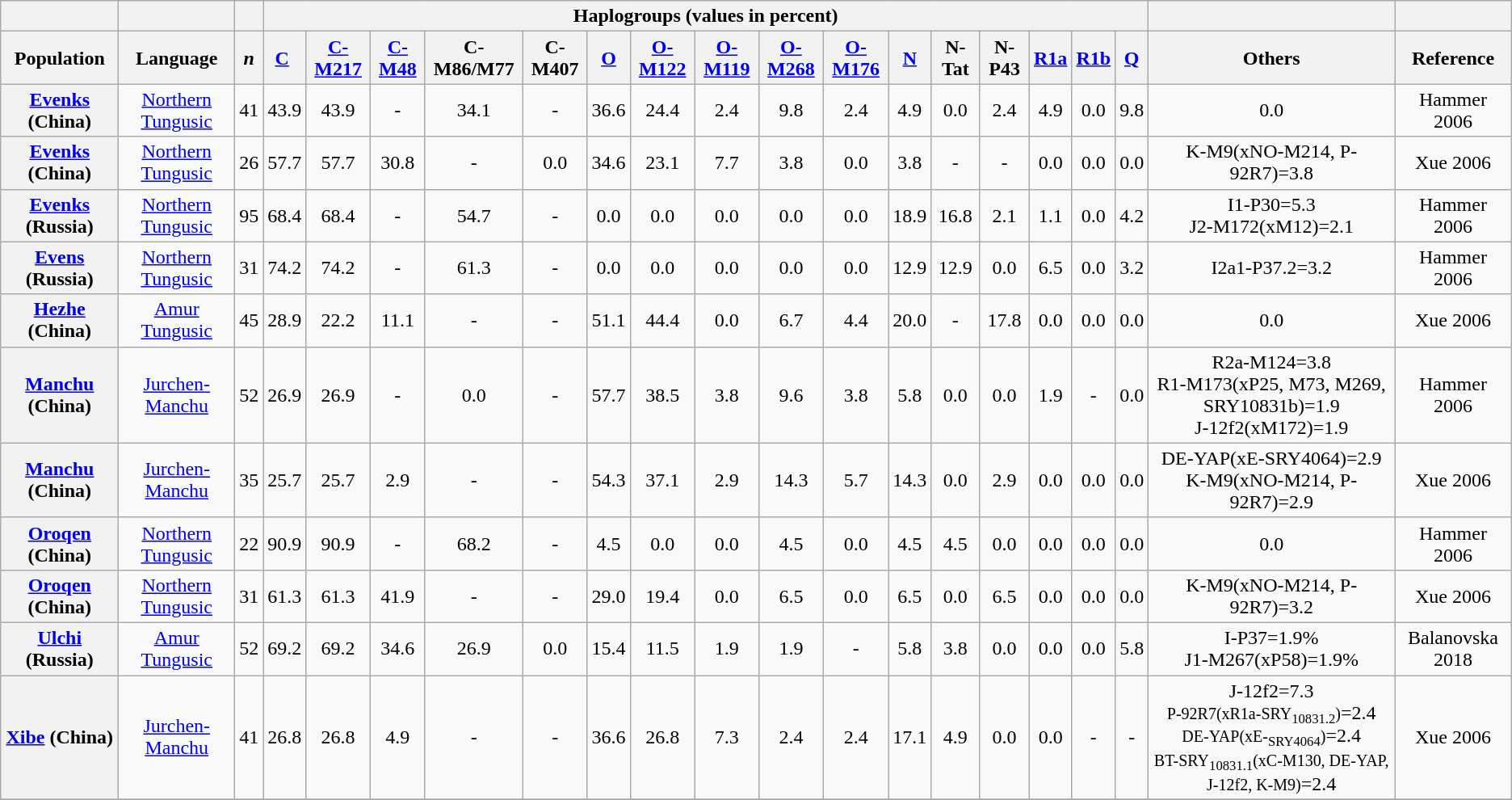<table class="wikitable sortable" style="text-align:center; font-size: 100%">
<tr>
<th></th>
<th></th>
<th></th>
<th colspan=16>Haplogroups (values in percent)</th>
<th></th>
<th></th>
</tr>
<tr>
<th>Population</th>
<th>Language</th>
<th><em>n</em></th>
<th><strong><a href='#'>C</a></strong> </th>
<th><a href='#'>C-M217</a></th>
<th><a href='#'>C-M48</a></th>
<th>C-M86/M77</th>
<th>C-M407</th>
<th><strong><a href='#'>O</a></strong></th>
<th><a href='#'>O-M122</a></th>
<th><a href='#'>O-M119</a></th>
<th><a href='#'>O-M268</a></th>
<th><a href='#'>O-M176</a></th>
<th><a href='#'>N</a></th>
<th>N-Tat</th>
<th>N-P43</th>
<th><a href='#'>R1a</a></th>
<th><a href='#'>R1b</a></th>
<th><a href='#'>Q</a></th>
<th>Others</th>
<th>Reference</th>
</tr>
<tr>
<th><a href='#'>Evenks</a> (China)</th>
<td><a href='#'>Northern Tungusic</a></td>
<td>41</td>
<td>43.9</td>
<td>43.9</td>
<td>-</td>
<td>34.1</td>
<td>-</td>
<td>36.6</td>
<td>24.4</td>
<td>2.4</td>
<td>9.8</td>
<td>2.4</td>
<td>4.9</td>
<td>0.0</td>
<td>2.4</td>
<td>4.9</td>
<td>0.0</td>
<td>9.8</td>
<td>0.0</td>
<td>Hammer 2006</td>
</tr>
<tr>
<th><a href='#'>Evenks</a> (China)</th>
<td><a href='#'>Northern Tungusic</a></td>
<td>26</td>
<td>57.7</td>
<td>57.7</td>
<td>30.8</td>
<td>-</td>
<td>0.0</td>
<td>34.6</td>
<td>23.1</td>
<td>7.7</td>
<td>3.8</td>
<td>0.0</td>
<td>3.8</td>
<td>-</td>
<td>-</td>
<td>0.0</td>
<td>0.0</td>
<td>0.0</td>
<td>K-M9(xNO-M214, P-92R7)=3.8</td>
<td>Xue 2006</td>
</tr>
<tr>
<th><a href='#'>Evenks</a> (Russia)</th>
<td><a href='#'>Northern Tungusic</a></td>
<td>95</td>
<td>68.4</td>
<td>68.4</td>
<td>-</td>
<td>54.7</td>
<td>-</td>
<td>0.0</td>
<td>0.0</td>
<td>0.0</td>
<td>0.0</td>
<td>0.0</td>
<td>18.9</td>
<td>16.8</td>
<td>2.1</td>
<td>1.1</td>
<td>0.0</td>
<td>4.2</td>
<td>I1-P30=5.3<br>J2-M172(xM12)=2.1</td>
<td>Hammer 2006</td>
</tr>
<tr>
<th><a href='#'>Evens</a> (Russia)</th>
<td><a href='#'>Northern Tungusic</a></td>
<td>31</td>
<td>74.2</td>
<td>74.2</td>
<td>-</td>
<td>61.3</td>
<td>-</td>
<td>0.0</td>
<td>0.0</td>
<td>0.0</td>
<td>0.0</td>
<td>0.0</td>
<td>12.9</td>
<td>12.9</td>
<td>0.0</td>
<td>6.5</td>
<td>0.0</td>
<td>3.2</td>
<td>I2a1-P37.2=3.2</td>
<td>Hammer 2006</td>
</tr>
<tr>
<th><a href='#'>Hezhe</a> (China)</th>
<td><a href='#'>Amur Tungusic</a></td>
<td>45</td>
<td>28.9</td>
<td>22.2</td>
<td>11.1</td>
<td>-</td>
<td>-</td>
<td>51.1</td>
<td>44.4</td>
<td>0.0</td>
<td>6.7</td>
<td>4.4</td>
<td>20.0</td>
<td>-</td>
<td>17.8</td>
<td>0.0</td>
<td>0.0</td>
<td>0.0</td>
<td>0.0</td>
<td>Xue 2006</td>
</tr>
<tr>
<th><a href='#'>Manchu</a> (China)</th>
<td><a href='#'>Jurchen-Manchu</a></td>
<td>52</td>
<td>26.9</td>
<td>26.9</td>
<td>-</td>
<td>0.0</td>
<td>-</td>
<td>57.7</td>
<td>38.5</td>
<td>3.8</td>
<td>9.6</td>
<td>3.8</td>
<td>5.8</td>
<td>0.0</td>
<td>0.0</td>
<td>1.9</td>
<td>-</td>
<td>0.0</td>
<td>R2a-M124=3.8<br>R1-M173(xP25, M73, M269, SRY10831b)=1.9<br>J-12f2(xM172)=1.9</td>
<td>Hammer 2006</td>
</tr>
<tr>
<th><a href='#'>Manchu</a> (China)</th>
<td><a href='#'>Jurchen-Manchu</a></td>
<td>35</td>
<td>25.7</td>
<td>25.7</td>
<td>2.9</td>
<td>-</td>
<td>-</td>
<td>54.3</td>
<td>37.1</td>
<td>2.9</td>
<td>14.3</td>
<td>5.7</td>
<td>14.3</td>
<td>0.0</td>
<td>2.9</td>
<td>0.0</td>
<td>0.0</td>
<td>0.0</td>
<td>DE-YAP(xE-SRY4064)=2.9<br>K-M9(xNO-M214, P-92R7)=2.9</td>
<td>Xue 2006</td>
</tr>
<tr>
<th><a href='#'>Oroqen</a> (China)</th>
<td><a href='#'>Northern Tungusic</a></td>
<td>22</td>
<td>90.9</td>
<td>90.9</td>
<td>-</td>
<td>68.2</td>
<td>-</td>
<td>4.5</td>
<td>0.0</td>
<td>0.0</td>
<td>4.5</td>
<td>0.0</td>
<td>4.5</td>
<td>4.5</td>
<td>0.0</td>
<td>0.0</td>
<td>0.0</td>
<td>0.0</td>
<td>0.0</td>
<td>Hammer 2006</td>
</tr>
<tr>
<th><a href='#'>Oroqen</a> (China)</th>
<td><a href='#'>Northern Tungusic</a></td>
<td>31</td>
<td>61.3</td>
<td>61.3</td>
<td>41.9</td>
<td>-</td>
<td>-</td>
<td>29.0</td>
<td>19.4</td>
<td>0.0</td>
<td>6.5</td>
<td>0.0</td>
<td>6.5</td>
<td>0.0</td>
<td>6.5</td>
<td>0.0</td>
<td>0.0</td>
<td>0.0</td>
<td>K-M9(xNO-M214, P-92R7)=3.2</td>
<td>Xue 2006</td>
</tr>
<tr>
<th><a href='#'>Ulchi</a> (Russia)</th>
<td><a href='#'>Amur Tungusic</a></td>
<td>52</td>
<td>69.2</td>
<td>69.2</td>
<td>34.6</td>
<td>26.9</td>
<td>0.0</td>
<td>15.4</td>
<td>11.5</td>
<td>1.9</td>
<td>1.9</td>
<td>-</td>
<td>5.8</td>
<td>3.8</td>
<td>0.0</td>
<td>0.0</td>
<td>0.0</td>
<td>5.8</td>
<td>I-P37=1.9%<br>J1-M267(xP58)=1.9%</td>
<td>Balanovska 2018</td>
</tr>
<tr>
<th><a href='#'>Xibe</a> (China)</th>
<td><a href='#'>Jurchen-Manchu</a></td>
<td>41</td>
<td>26.8</td>
<td>26.8</td>
<td>4.9</td>
<td>-</td>
<td>-</td>
<td>36.6</td>
<td>26.8</td>
<td>7.3</td>
<td>2.4</td>
<td>2.4</td>
<td>17.1</td>
<td>4.9</td>
<td>0.0</td>
<td>0.0</td>
<td>-</td>
<td>-</td>
<td>J-12f2=7.3<br><small>P-92R7(xR1a-SRY<sub>10831.2</sub>)</small>=2.4<br><small>DE-YAP(xE-<sub>SRY4064</sub>)</small>=2.4<br><small>BT-SRY<sub>10831.1</sub>(xC-M130, DE-YAP, J-12f2, K-M9)</small>=2.4</td>
<td>Xue 2006</td>
</tr>
<tr>
</tr>
</table>
